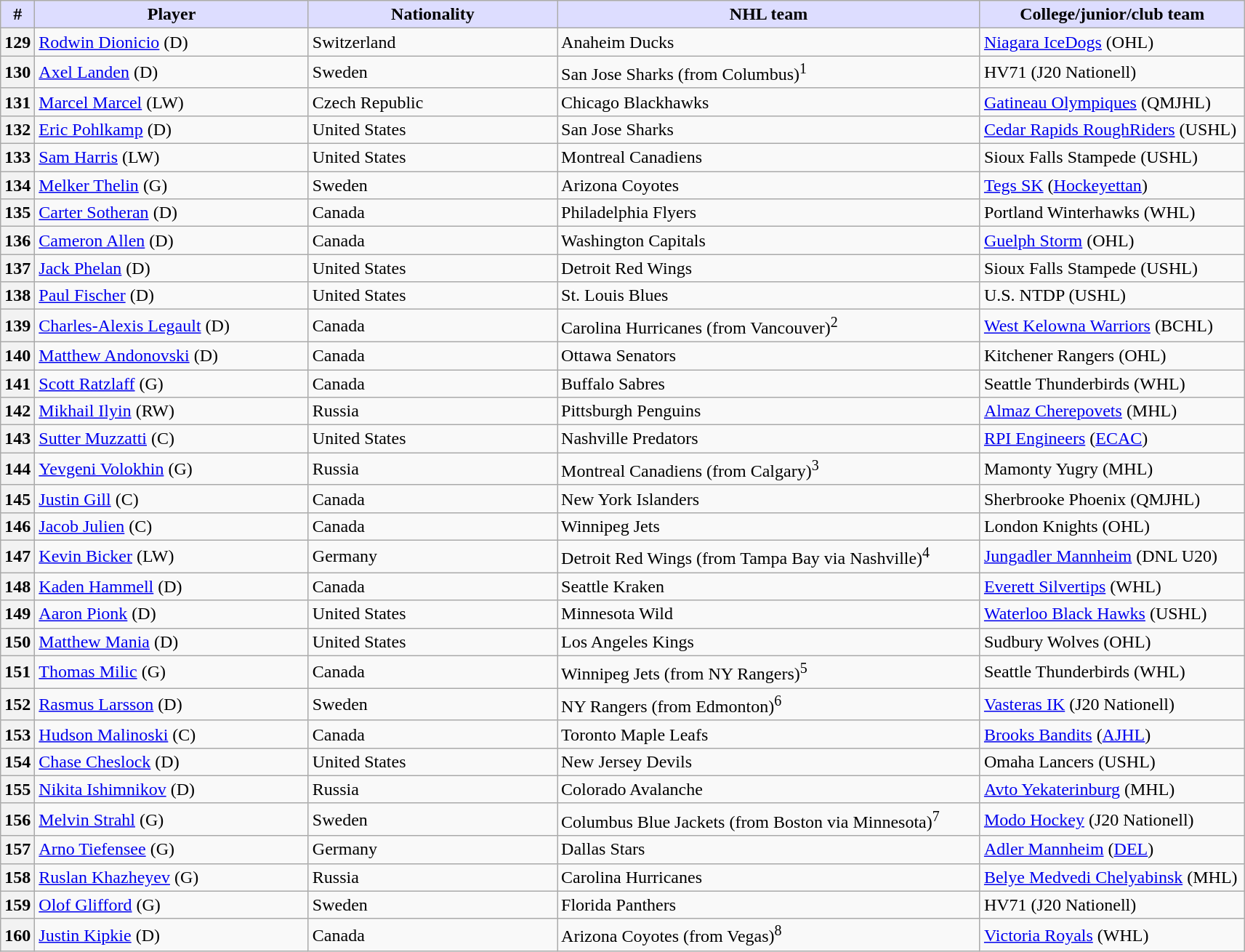<table class="wikitable">
<tr>
<th style="background:#ddf; width:2.75%;">#</th>
<th style="background:#ddf; width:22.0%;">Player</th>
<th style="background:#ddf; width:20.0%;">Nationality</th>
<th style="background:#ddf; width:34.0%;">NHL team</th>
<th style="background:#ddf; width:100.0%;">College/junior/club team</th>
</tr>
<tr>
<th>129</th>
<td><a href='#'>Rodwin Dionicio</a> (D)</td>
<td> Switzerland</td>
<td>Anaheim Ducks</td>
<td><a href='#'>Niagara IceDogs</a> (OHL)</td>
</tr>
<tr>
<th>130</th>
<td><a href='#'>Axel Landen</a> (D)</td>
<td> Sweden</td>
<td>San Jose Sharks (from Columbus)<sup>1</sup></td>
<td>HV71 (J20 Nationell)</td>
</tr>
<tr>
<th>131</th>
<td><a href='#'>Marcel Marcel</a> (LW)</td>
<td> Czech Republic</td>
<td>Chicago Blackhawks</td>
<td><a href='#'>Gatineau Olympiques</a> (QMJHL)</td>
</tr>
<tr>
<th>132</th>
<td><a href='#'>Eric Pohlkamp</a> (D)</td>
<td> United States</td>
<td>San Jose Sharks</td>
<td><a href='#'>Cedar Rapids RoughRiders</a> (USHL)</td>
</tr>
<tr>
<th>133</th>
<td><a href='#'>Sam Harris</a> (LW)</td>
<td> United States</td>
<td>Montreal Canadiens</td>
<td>Sioux Falls Stampede (USHL)</td>
</tr>
<tr>
<th>134</th>
<td><a href='#'>Melker Thelin</a> (G)</td>
<td> Sweden</td>
<td>Arizona Coyotes</td>
<td><a href='#'>Tegs SK</a> (<a href='#'>Hockeyettan</a>)</td>
</tr>
<tr>
<th>135</th>
<td><a href='#'>Carter Sotheran</a> (D)</td>
<td> Canada</td>
<td>Philadelphia Flyers</td>
<td>Portland Winterhawks (WHL)</td>
</tr>
<tr>
<th>136</th>
<td><a href='#'>Cameron Allen</a> (D)</td>
<td> Canada</td>
<td>Washington Capitals</td>
<td><a href='#'>Guelph Storm</a> (OHL)</td>
</tr>
<tr>
<th>137</th>
<td><a href='#'>Jack Phelan</a> (D)</td>
<td> United States</td>
<td>Detroit Red Wings</td>
<td>Sioux Falls Stampede (USHL)</td>
</tr>
<tr>
<th>138</th>
<td><a href='#'>Paul Fischer</a> (D)</td>
<td> United States</td>
<td>St. Louis Blues</td>
<td>U.S. NTDP (USHL)</td>
</tr>
<tr>
<th>139</th>
<td><a href='#'>Charles-Alexis Legault</a> (D)</td>
<td> Canada</td>
<td>Carolina Hurricanes (from Vancouver)<sup>2</sup></td>
<td><a href='#'>West Kelowna Warriors</a> (BCHL)</td>
</tr>
<tr>
<th>140</th>
<td><a href='#'>Matthew Andonovski</a> (D)</td>
<td> Canada</td>
<td>Ottawa Senators</td>
<td>Kitchener Rangers (OHL)</td>
</tr>
<tr>
<th>141</th>
<td><a href='#'>Scott Ratzlaff</a> (G)</td>
<td> Canada</td>
<td>Buffalo Sabres</td>
<td>Seattle Thunderbirds (WHL)</td>
</tr>
<tr>
<th>142</th>
<td><a href='#'>Mikhail Ilyin</a> (RW)</td>
<td> Russia</td>
<td>Pittsburgh Penguins</td>
<td><a href='#'>Almaz Cherepovets</a> (MHL)</td>
</tr>
<tr>
<th>143</th>
<td><a href='#'>Sutter Muzzatti</a> (C)</td>
<td> United States</td>
<td>Nashville Predators</td>
<td><a href='#'>RPI Engineers</a> (<a href='#'>ECAC</a>)</td>
</tr>
<tr>
<th>144</th>
<td><a href='#'>Yevgeni Volokhin</a> (G)</td>
<td> Russia</td>
<td>Montreal Canadiens (from Calgary)<sup>3</sup></td>
<td>Mamonty Yugry (MHL)</td>
</tr>
<tr>
<th>145</th>
<td><a href='#'>Justin Gill</a> (C)</td>
<td> Canada</td>
<td>New York Islanders</td>
<td>Sherbrooke Phoenix (QMJHL)</td>
</tr>
<tr>
<th>146</th>
<td><a href='#'>Jacob Julien</a> (C)</td>
<td> Canada</td>
<td>Winnipeg Jets</td>
<td>London Knights (OHL)</td>
</tr>
<tr>
<th>147</th>
<td><a href='#'>Kevin Bicker</a> (LW)</td>
<td> Germany</td>
<td>Detroit Red Wings (from Tampa Bay via Nashville)<sup>4</sup></td>
<td><a href='#'>Jungadler Mannheim</a> (DNL U20)</td>
</tr>
<tr>
<th>148</th>
<td><a href='#'>Kaden Hammell</a> (D)</td>
<td> Canada</td>
<td>Seattle Kraken</td>
<td><a href='#'>Everett Silvertips</a> (WHL)</td>
</tr>
<tr>
<th>149</th>
<td><a href='#'>Aaron Pionk</a> (D)</td>
<td> United States</td>
<td>Minnesota Wild</td>
<td><a href='#'>Waterloo Black Hawks</a> (USHL)</td>
</tr>
<tr>
<th>150</th>
<td><a href='#'>Matthew Mania</a> (D)</td>
<td> United States</td>
<td>Los Angeles Kings</td>
<td>Sudbury Wolves (OHL)</td>
</tr>
<tr>
<th>151</th>
<td><a href='#'>Thomas Milic</a> (G)</td>
<td> Canada</td>
<td>Winnipeg Jets (from NY Rangers)<sup>5</sup></td>
<td>Seattle Thunderbirds (WHL)</td>
</tr>
<tr>
<th>152</th>
<td><a href='#'>Rasmus Larsson</a> (D)</td>
<td> Sweden</td>
<td>NY Rangers (from Edmonton)<sup>6</sup></td>
<td><a href='#'>Vasteras IK</a> (J20 Nationell)</td>
</tr>
<tr>
<th>153</th>
<td><a href='#'>Hudson Malinoski</a> (C)</td>
<td> Canada</td>
<td>Toronto Maple Leafs</td>
<td><a href='#'>Brooks Bandits</a> (<a href='#'>AJHL</a>)</td>
</tr>
<tr>
<th>154</th>
<td><a href='#'>Chase Cheslock</a> (D)</td>
<td> United States</td>
<td>New Jersey Devils</td>
<td>Omaha Lancers (USHL)</td>
</tr>
<tr>
<th>155</th>
<td><a href='#'>Nikita Ishimnikov</a> (D)</td>
<td> Russia</td>
<td>Colorado Avalanche</td>
<td><a href='#'>Avto Yekaterinburg</a> (MHL)</td>
</tr>
<tr>
<th>156</th>
<td><a href='#'>Melvin Strahl</a> (G)</td>
<td> Sweden</td>
<td>Columbus Blue Jackets (from Boston via Minnesota)<sup>7</sup></td>
<td><a href='#'>Modo Hockey</a> (J20 Nationell)</td>
</tr>
<tr>
<th>157</th>
<td><a href='#'>Arno Tiefensee</a> (G)</td>
<td> Germany</td>
<td>Dallas Stars</td>
<td><a href='#'>Adler Mannheim</a> (<a href='#'>DEL</a>)</td>
</tr>
<tr>
<th>158</th>
<td><a href='#'>Ruslan Khazheyev</a> (G)</td>
<td> Russia</td>
<td>Carolina Hurricanes</td>
<td><a href='#'>Belye Medvedi Chelyabinsk</a> (MHL)</td>
</tr>
<tr>
<th>159</th>
<td><a href='#'>Olof Glifford</a> (G)</td>
<td> Sweden</td>
<td>Florida Panthers</td>
<td>HV71 (J20 Nationell)</td>
</tr>
<tr>
<th>160</th>
<td><a href='#'>Justin Kipkie</a> (D)</td>
<td> Canada</td>
<td>Arizona Coyotes (from Vegas)<sup>8</sup></td>
<td><a href='#'>Victoria Royals</a> (WHL)</td>
</tr>
</table>
